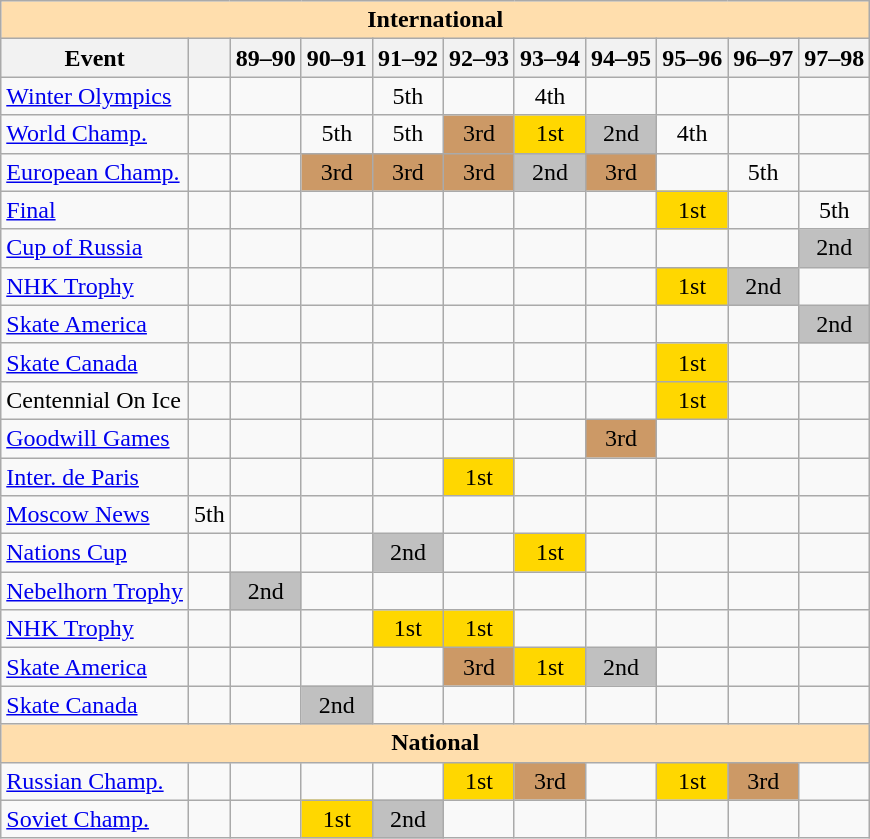<table class="wikitable" style="text-align:center">
<tr>
<th style="background-color: #ffdead; " colspan=11 align=center>International</th>
</tr>
<tr>
<th>Event</th>
<th></th>
<th>89–90</th>
<th>90–91</th>
<th>91–92</th>
<th>92–93</th>
<th>93–94</th>
<th>94–95</th>
<th>95–96</th>
<th>96–97</th>
<th>97–98</th>
</tr>
<tr>
<td align=left><a href='#'>Winter Olympics</a></td>
<td></td>
<td></td>
<td></td>
<td>5th</td>
<td></td>
<td>4th</td>
<td></td>
<td></td>
<td></td>
<td></td>
</tr>
<tr>
<td align=left><a href='#'>World Champ.</a></td>
<td></td>
<td></td>
<td>5th</td>
<td>5th</td>
<td bgcolor=cc9966>3rd</td>
<td bgcolor=gold>1st</td>
<td bgcolor=silver>2nd</td>
<td>4th</td>
<td></td>
<td></td>
</tr>
<tr>
<td align=left><a href='#'>European Champ.</a></td>
<td></td>
<td></td>
<td bgcolor=cc9966>3rd</td>
<td bgcolor=cc9966>3rd</td>
<td bgcolor=cc9966>3rd</td>
<td bgcolor=silver>2nd</td>
<td bgcolor=cc9966>3rd</td>
<td></td>
<td>5th</td>
<td></td>
</tr>
<tr>
<td align=left> <a href='#'>Final</a></td>
<td></td>
<td></td>
<td></td>
<td></td>
<td></td>
<td></td>
<td></td>
<td bgcolor=gold>1st</td>
<td></td>
<td>5th</td>
</tr>
<tr>
<td align=left> <a href='#'>Cup of Russia</a></td>
<td></td>
<td></td>
<td></td>
<td></td>
<td></td>
<td></td>
<td></td>
<td></td>
<td></td>
<td bgcolor=silver>2nd</td>
</tr>
<tr>
<td align=left> <a href='#'>NHK Trophy</a></td>
<td></td>
<td></td>
<td></td>
<td></td>
<td></td>
<td></td>
<td></td>
<td bgcolor=gold>1st</td>
<td bgcolor=silver>2nd</td>
<td></td>
</tr>
<tr>
<td align=left> <a href='#'>Skate America</a></td>
<td></td>
<td></td>
<td></td>
<td></td>
<td></td>
<td></td>
<td></td>
<td></td>
<td></td>
<td bgcolor=silver>2nd</td>
</tr>
<tr>
<td align=left> <a href='#'>Skate Canada</a></td>
<td></td>
<td></td>
<td></td>
<td></td>
<td></td>
<td></td>
<td></td>
<td bgcolor=gold>1st</td>
<td></td>
<td></td>
</tr>
<tr>
<td align=left>Centennial On Ice</td>
<td></td>
<td></td>
<td></td>
<td></td>
<td></td>
<td></td>
<td></td>
<td bgcolor=gold>1st</td>
<td></td>
<td></td>
</tr>
<tr>
<td align=left><a href='#'>Goodwill Games</a></td>
<td></td>
<td></td>
<td></td>
<td></td>
<td></td>
<td></td>
<td bgcolor=cc9966>3rd</td>
<td></td>
<td></td>
<td></td>
</tr>
<tr>
<td align=left><a href='#'>Inter. de Paris</a></td>
<td></td>
<td></td>
<td></td>
<td></td>
<td bgcolor=gold>1st</td>
<td></td>
<td></td>
<td></td>
<td></td>
<td></td>
</tr>
<tr>
<td align=left><a href='#'>Moscow News</a></td>
<td>5th</td>
<td></td>
<td></td>
<td></td>
<td></td>
<td></td>
<td></td>
<td></td>
<td></td>
<td></td>
</tr>
<tr>
<td align=left><a href='#'>Nations Cup</a></td>
<td></td>
<td></td>
<td></td>
<td bgcolor=silver>2nd</td>
<td></td>
<td bgcolor=gold>1st</td>
<td></td>
<td></td>
<td></td>
<td></td>
</tr>
<tr>
<td align=left><a href='#'>Nebelhorn Trophy</a></td>
<td></td>
<td bgcolor=silver>2nd</td>
<td></td>
<td></td>
<td></td>
<td></td>
<td></td>
<td></td>
<td></td>
<td></td>
</tr>
<tr>
<td align=left><a href='#'>NHK Trophy</a></td>
<td></td>
<td></td>
<td></td>
<td bgcolor=gold>1st</td>
<td bgcolor=gold>1st</td>
<td></td>
<td></td>
<td></td>
<td></td>
<td></td>
</tr>
<tr>
<td align=left><a href='#'>Skate America</a></td>
<td></td>
<td></td>
<td></td>
<td></td>
<td bgcolor=cc9966>3rd</td>
<td bgcolor=gold>1st</td>
<td bgcolor=silver>2nd</td>
<td></td>
<td></td>
<td></td>
</tr>
<tr>
<td align=left><a href='#'>Skate Canada</a></td>
<td></td>
<td></td>
<td bgcolor=silver>2nd</td>
<td></td>
<td></td>
<td></td>
<td></td>
<td></td>
<td></td>
<td></td>
</tr>
<tr>
<th style="background-color: #ffdead; " colspan=11 align=center>National</th>
</tr>
<tr>
<td align=left><a href='#'>Russian Champ.</a></td>
<td></td>
<td></td>
<td></td>
<td></td>
<td bgcolor=gold>1st</td>
<td bgcolor=cc9966>3rd</td>
<td></td>
<td bgcolor=gold>1st</td>
<td bgcolor=cc9966>3rd</td>
<td></td>
</tr>
<tr>
<td align=left><a href='#'>Soviet Champ.</a></td>
<td></td>
<td></td>
<td bgcolor=gold>1st</td>
<td bgcolor=silver>2nd</td>
<td></td>
<td></td>
<td></td>
<td></td>
<td></td>
<td></td>
</tr>
</table>
